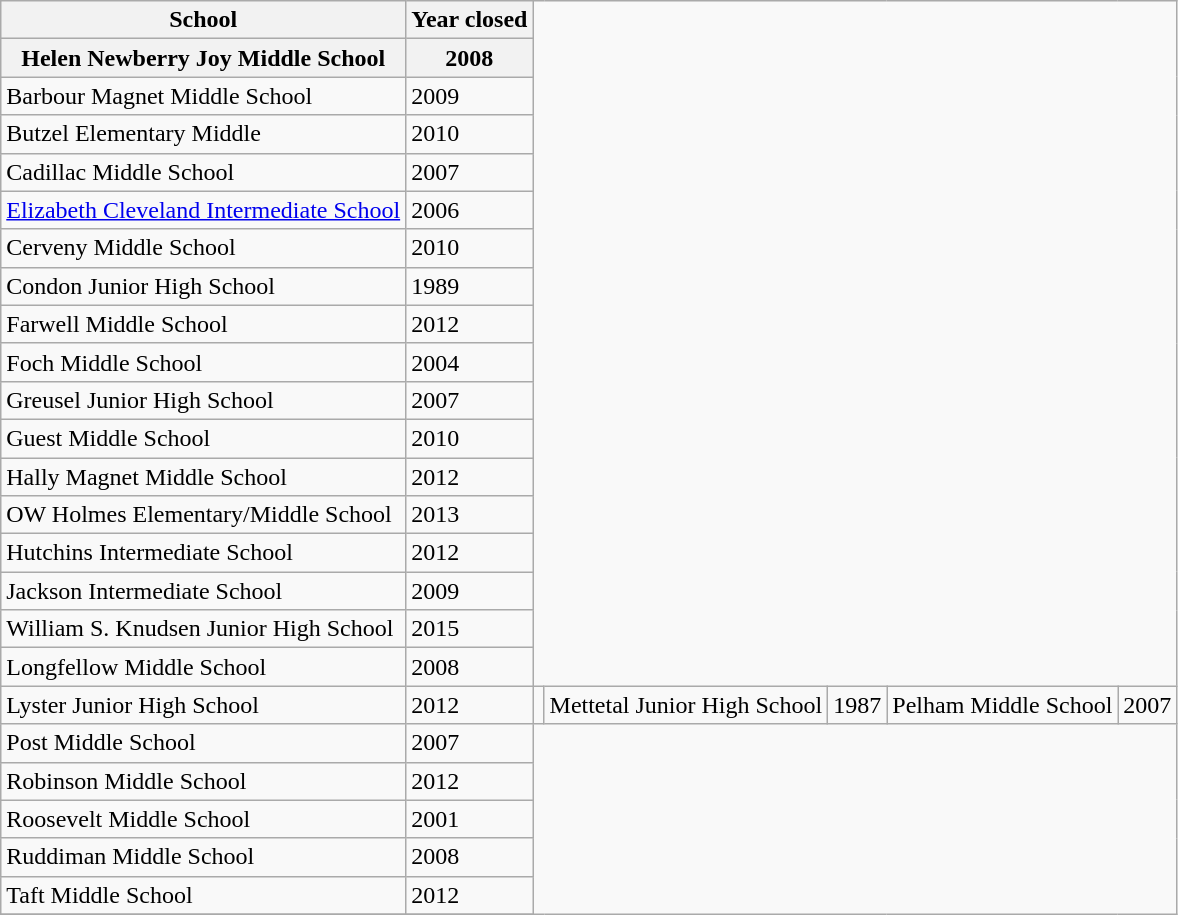<table class="wikitable sortable">
<tr>
<th>School</th>
<th>Year closed</th>
</tr>
<tr>
<th>Helen Newberry Joy Middle School</th>
<th>2008</th>
</tr>
<tr>
<td>Barbour Magnet Middle School</td>
<td>2009</td>
</tr>
<tr>
<td>Butzel Elementary Middle</td>
<td>2010</td>
</tr>
<tr>
<td>Cadillac Middle School</td>
<td Center>2007</td>
</tr>
<tr>
<td><a href='#'>Elizabeth Cleveland Intermediate School</a></td>
<td>2006</td>
</tr>
<tr>
<td>Cerveny Middle School</td>
<td>2010</td>
</tr>
<tr>
<td>Condon Junior High School</td>
<td>1989</td>
</tr>
<tr>
<td>Farwell Middle School</td>
<td>2012</td>
</tr>
<tr>
<td>Foch Middle School</td>
<td>2004</td>
</tr>
<tr>
<td>Greusel Junior High School</td>
<td>2007</td>
</tr>
<tr>
<td>Guest Middle School</td>
<td>2010</td>
</tr>
<tr>
<td>Hally Magnet Middle School</td>
<td>2012</td>
</tr>
<tr>
<td>OW Holmes Elementary/Middle School</td>
<td>2013</td>
</tr>
<tr>
<td>Hutchins Intermediate School</td>
<td>2012</td>
</tr>
<tr>
<td>Jackson Intermediate School</td>
<td>2009</td>
</tr>
<tr>
<td>William S. Knudsen Junior High School</td>
<td>2015</td>
</tr>
<tr>
<td>Longfellow Middle School</td>
<td>2008</td>
</tr>
<tr>
<td>Lyster Junior High School</td>
<td>2012</td>
<td></td>
<td>Mettetal Junior High School</td>
<td>1987</td>
<td>Pelham Middle School</td>
<td>2007</td>
</tr>
<tr>
<td>Post Middle School</td>
<td>2007</td>
</tr>
<tr>
<td>Robinson Middle School</td>
<td>2012</td>
</tr>
<tr>
<td>Roosevelt Middle School</td>
<td>2001</td>
</tr>
<tr>
<td>Ruddiman Middle School</td>
<td>2008</td>
</tr>
<tr>
<td>Taft Middle School</td>
<td>2012</td>
</tr>
<tr Tappan Intermediate || 1990>
</tr>
</table>
